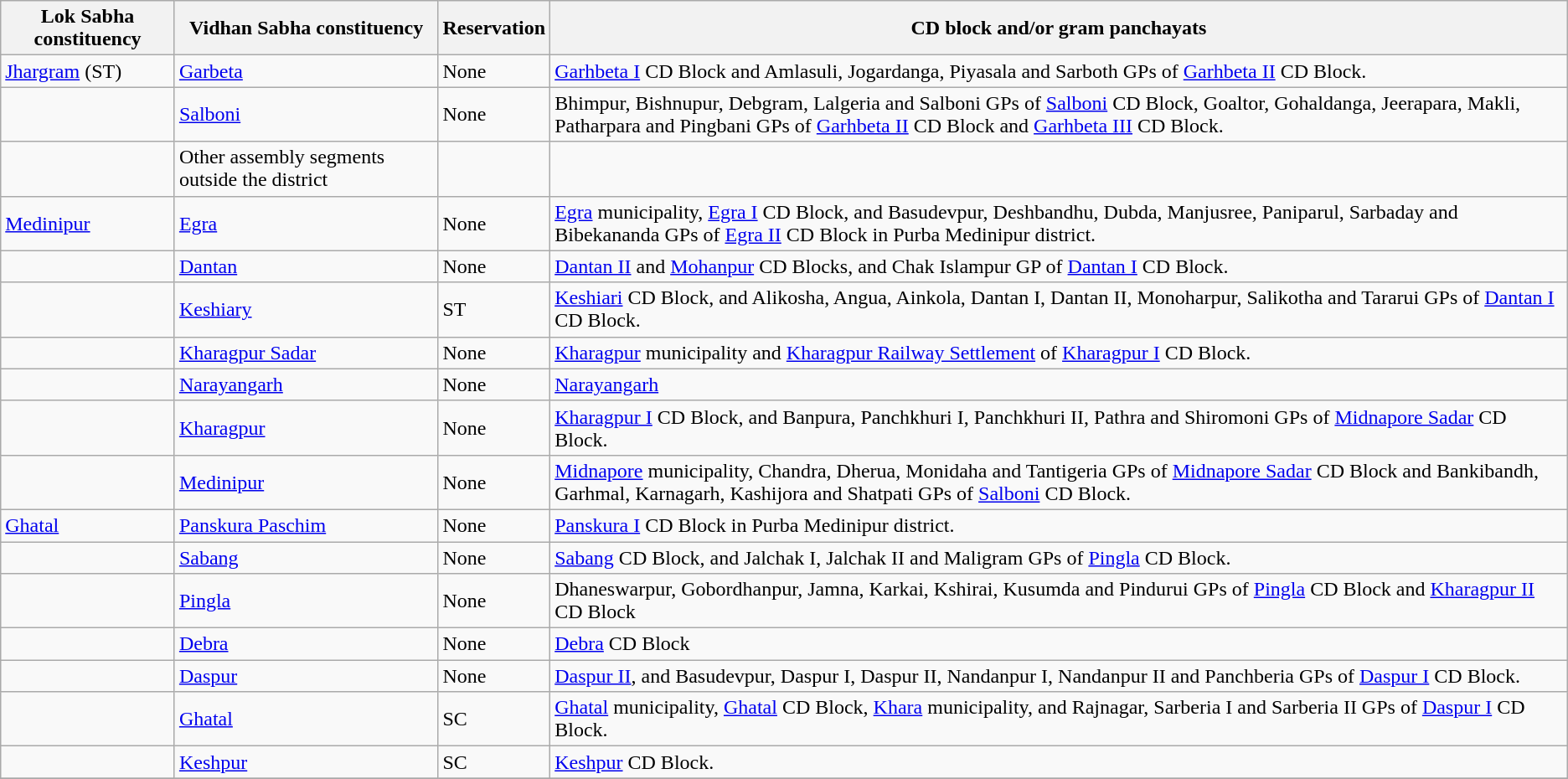<table class="wikitable sortable">
<tr>
<th>Lok Sabha constituency</th>
<th>Vidhan Sabha constituency</th>
<th>Reservation</th>
<th>CD block and/or gram panchayats</th>
</tr>
<tr>
<td><a href='#'>Jhargram</a> (ST)</td>
<td><a href='#'>Garbeta</a></td>
<td>None</td>
<td><a href='#'>Garhbeta I</a> CD Block and Amlasuli, Jogardanga, Piyasala and Sarboth GPs of <a href='#'>Garhbeta II</a> CD Block.</td>
</tr>
<tr>
<td></td>
<td><a href='#'>Salboni</a></td>
<td>None</td>
<td>Bhimpur, Bishnupur, Debgram, Lalgeria and Salboni GPs of <a href='#'>Salboni</a> CD Block, Goaltor, Gohaldanga, Jeerapara, Makli, Patharpara and Pingbani GPs of <a href='#'>Garhbeta II</a> CD Block and <a href='#'>Garhbeta III</a> CD Block.</td>
</tr>
<tr>
<td></td>
<td>Other assembly segments outside the district</td>
<td></td>
<td></td>
</tr>
<tr>
<td><a href='#'>Medinipur</a></td>
<td><a href='#'>Egra</a></td>
<td>None</td>
<td><a href='#'>Egra</a> municipality, <a href='#'>Egra I</a> CD Block, and Basudevpur, Deshbandhu, Dubda, Manjusree, Paniparul, Sarbaday and Bibekananda GPs of <a href='#'>Egra II</a> CD Block in Purba Medinipur district.</td>
</tr>
<tr>
<td></td>
<td><a href='#'>Dantan</a></td>
<td>None</td>
<td><a href='#'>Dantan II</a> and <a href='#'>Mohanpur</a> CD Blocks, and Chak Islampur GP of <a href='#'>Dantan I</a> CD Block.</td>
</tr>
<tr>
<td></td>
<td><a href='#'>Keshiary</a></td>
<td>ST</td>
<td><a href='#'>Keshiari</a> CD Block, and Alikosha, Angua, Ainkola, Dantan I, Dantan II, Monoharpur, Salikotha and Tararui GPs of <a href='#'>Dantan I</a> CD Block.</td>
</tr>
<tr>
<td></td>
<td><a href='#'>Kharagpur Sadar</a></td>
<td>None</td>
<td><a href='#'>Kharagpur</a> municipality and <a href='#'>Kharagpur Railway Settlement</a> of <a href='#'>Kharagpur I</a> CD Block.</td>
</tr>
<tr>
<td></td>
<td><a href='#'>Narayangarh</a></td>
<td>None</td>
<td><a href='#'>Narayangarh</a></td>
</tr>
<tr>
<td></td>
<td><a href='#'>Kharagpur</a></td>
<td>None</td>
<td><a href='#'>Kharagpur I</a> CD Block, and Banpura, Panchkhuri I, Panchkhuri II, Pathra and Shiromoni GPs of <a href='#'>Midnapore Sadar</a> CD Block.</td>
</tr>
<tr>
<td></td>
<td><a href='#'>Medinipur</a></td>
<td>None</td>
<td><a href='#'>Midnapore</a> municipality, Chandra, Dherua, Monidaha and Tantigeria GPs of <a href='#'>Midnapore Sadar</a> CD Block and Bankibandh, Garhmal, Karnagarh, Kashijora and Shatpati GPs of <a href='#'>Salboni</a> CD Block.</td>
</tr>
<tr>
<td><a href='#'>Ghatal</a></td>
<td><a href='#'>Panskura Paschim</a></td>
<td>None</td>
<td><a href='#'>Panskura I</a> CD Block in Purba Medinipur district.</td>
</tr>
<tr>
<td></td>
<td><a href='#'>Sabang</a></td>
<td>None</td>
<td><a href='#'>Sabang</a> CD Block, and Jalchak I, Jalchak II and Maligram GPs of <a href='#'>Pingla</a> CD Block.</td>
</tr>
<tr>
<td></td>
<td><a href='#'>Pingla</a></td>
<td>None</td>
<td>Dhaneswarpur, Gobordhanpur, Jamna, Karkai, Kshirai, Kusumda and Pindurui GPs of <a href='#'>Pingla</a> CD Block and <a href='#'>Kharagpur II</a> CD Block</td>
</tr>
<tr>
<td></td>
<td><a href='#'>Debra</a></td>
<td>None</td>
<td><a href='#'>Debra</a> CD Block</td>
</tr>
<tr>
<td></td>
<td><a href='#'>Daspur</a></td>
<td>None</td>
<td><a href='#'>Daspur II</a>, and Basudevpur, Daspur I, Daspur II, Nandanpur I, Nandanpur II and Panchberia GPs of <a href='#'>Daspur I</a> CD Block.</td>
</tr>
<tr>
<td></td>
<td><a href='#'>Ghatal</a></td>
<td>SC</td>
<td><a href='#'>Ghatal</a> municipality, <a href='#'>Ghatal</a> CD Block, <a href='#'>Khara</a> municipality, and Rajnagar, Sarberia I and Sarberia II GPs of <a href='#'>Daspur I</a> CD Block.</td>
</tr>
<tr>
<td></td>
<td><a href='#'>Keshpur</a></td>
<td>SC</td>
<td><a href='#'>Keshpur</a> CD Block.</td>
</tr>
<tr>
</tr>
</table>
